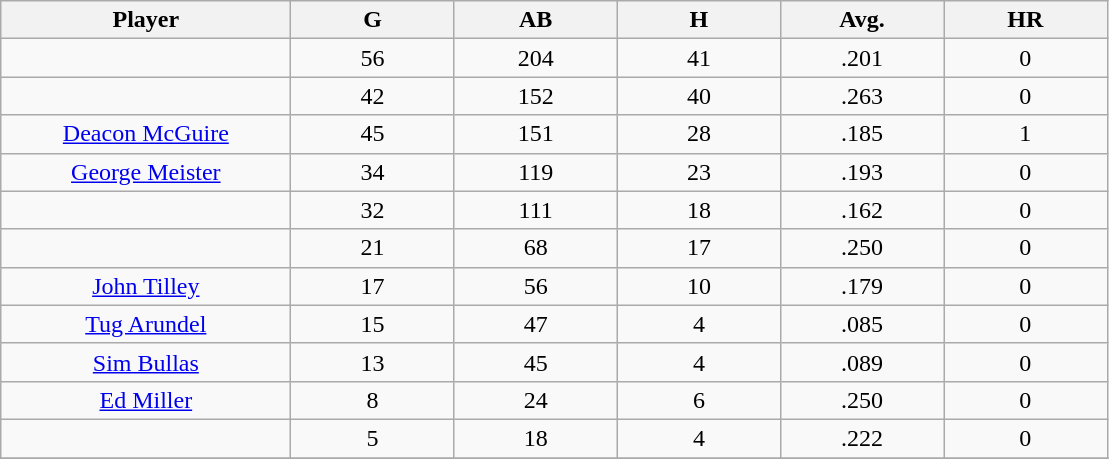<table class="wikitable sortable">
<tr>
<th bgcolor="#DDDDFF" width="16%">Player</th>
<th bgcolor="#DDDDFF" width="9%">G</th>
<th bgcolor="#DDDDFF" width="9%">AB</th>
<th bgcolor="#DDDDFF" width="9%">H</th>
<th bgcolor="#DDDDFF" width="9%">Avg.</th>
<th bgcolor="#DDDDFF" width="9%">HR</th>
</tr>
<tr align="center">
<td></td>
<td>56</td>
<td>204</td>
<td>41</td>
<td>.201</td>
<td>0</td>
</tr>
<tr align="center">
<td></td>
<td>42</td>
<td>152</td>
<td>40</td>
<td>.263</td>
<td>0</td>
</tr>
<tr align="center">
<td><a href='#'>Deacon McGuire</a></td>
<td>45</td>
<td>151</td>
<td>28</td>
<td>.185</td>
<td>1</td>
</tr>
<tr align=center>
<td><a href='#'>George Meister</a></td>
<td>34</td>
<td>119</td>
<td>23</td>
<td>.193</td>
<td>0</td>
</tr>
<tr align=center>
<td></td>
<td>32</td>
<td>111</td>
<td>18</td>
<td>.162</td>
<td>0</td>
</tr>
<tr align="center">
<td></td>
<td>21</td>
<td>68</td>
<td>17</td>
<td>.250</td>
<td>0</td>
</tr>
<tr align="center">
<td><a href='#'>John Tilley</a></td>
<td>17</td>
<td>56</td>
<td>10</td>
<td>.179</td>
<td>0</td>
</tr>
<tr align=center>
<td><a href='#'>Tug Arundel</a></td>
<td>15</td>
<td>47</td>
<td>4</td>
<td>.085</td>
<td>0</td>
</tr>
<tr align=center>
<td><a href='#'>Sim Bullas</a></td>
<td>13</td>
<td>45</td>
<td>4</td>
<td>.089</td>
<td>0</td>
</tr>
<tr align=center>
<td><a href='#'>Ed Miller</a></td>
<td>8</td>
<td>24</td>
<td>6</td>
<td>.250</td>
<td>0</td>
</tr>
<tr align=center>
<td></td>
<td>5</td>
<td>18</td>
<td>4</td>
<td>.222</td>
<td>0</td>
</tr>
<tr align="center">
</tr>
</table>
